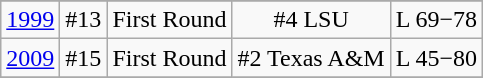<table class="wikitable" style="text-align:center">
<tr>
</tr>
<tr>
<td rowspan=1><a href='#'>1999</a></td>
<td>#13</td>
<td>First Round</td>
<td>#4 LSU</td>
<td>L 69−78</td>
</tr>
<tr style="text-align:center;">
<td rowspan=1><a href='#'>2009</a></td>
<td>#15</td>
<td>First Round</td>
<td>#2 Texas A&M</td>
<td>L 45−80</td>
</tr>
<tr style="text-align:center;">
</tr>
</table>
